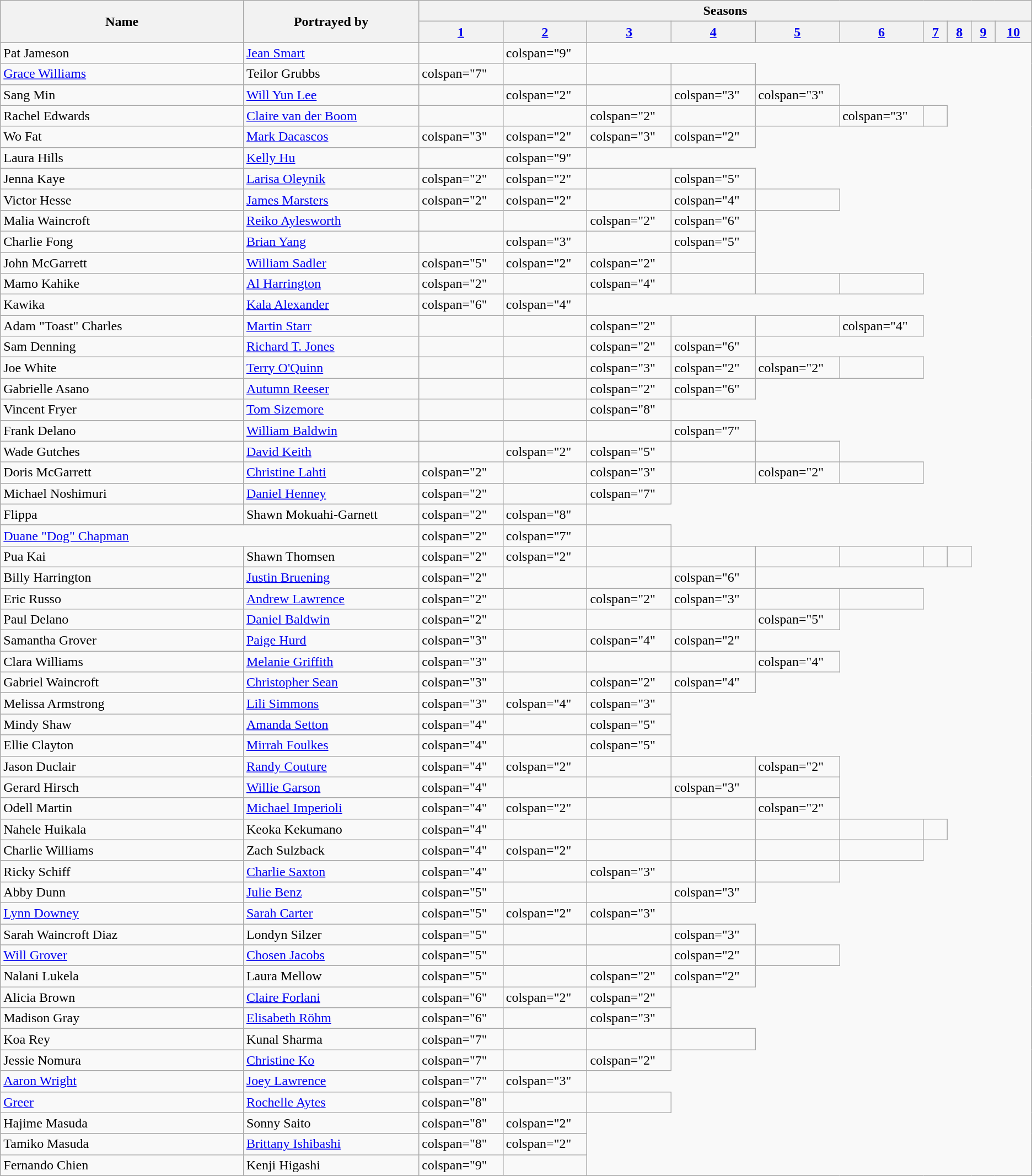<table class="wikitable plainrowheaders">
<tr>
<th scope="col" style="width:18%;" rowspan="2">Name</th>
<th scope="col" style="width:13%;" rowspan="2">Portrayed by</th>
<th scope="col" style="width:32%;" colspan="10">Seasons</th>
</tr>
<tr>
<th scope="col" style="width:4%;"><a href='#'>1</a></th>
<th scope="col" style="width:4%;"><a href='#'>2</a></th>
<th scope="col" style="width:4%;"><a href='#'>3</a></th>
<th scope="col" style="width:4%;"><a href='#'>4</a></th>
<th scope="col" style="width:4%;"><a href='#'>5</a></th>
<th scope="col" style="width:4%;"><a href='#'>6</a></th>
<th scope="col' style="width:4%;"><a href='#'>7</a></th>
<th scope="col' style="width:4%;"><a href='#'>8</a></th>
<th scope="col' style="width:4%;"><a href='#'>9</a></th>
<th scope="col' style="width:4%;"><a href='#'>10</a></th>
</tr>
<tr>
<td>Pat Jameson</td>
<td><a href='#'>Jean Smart</a></td>
<td></td>
<td>colspan="9" </td>
</tr>
<tr>
<td><a href='#'>Grace Williams</a></td>
<td>Teilor Grubbs</td>
<td>colspan="7" </td>
<td></td>
<td></td>
<td></td>
</tr>
<tr>
<td>Sang Min</td>
<td><a href='#'>Will Yun Lee</a></td>
<td></td>
<td>colspan="2" </td>
<td></td>
<td>colspan="3" </td>
<td>colspan="3" </td>
</tr>
<tr>
<td>Rachel Edwards</td>
<td><a href='#'>Claire van der Boom</a></td>
<td></td>
<td></td>
<td>colspan="2" </td>
<td></td>
<td></td>
<td>colspan="3" </td>
<td></td>
</tr>
<tr>
<td>Wo Fat</td>
<td><a href='#'>Mark Dacascos</a></td>
<td>colspan="3" </td>
<td>colspan="2" </td>
<td>colspan="3" </td>
<td>colspan="2" </td>
</tr>
<tr>
<td>Laura Hills</td>
<td><a href='#'>Kelly Hu</a></td>
<td></td>
<td>colspan="9" </td>
</tr>
<tr>
<td>Jenna Kaye</td>
<td><a href='#'>Larisa Oleynik</a></td>
<td>colspan="2" </td>
<td>colspan="2" </td>
<td></td>
<td>colspan="5" </td>
</tr>
<tr>
<td>Victor Hesse</td>
<td><a href='#'>James Marsters</a></td>
<td>colspan="2" </td>
<td>colspan="2" </td>
<td></td>
<td>colspan="4" </td>
<td></td>
</tr>
<tr>
<td>Malia Waincroft</td>
<td><a href='#'>Reiko Aylesworth</a></td>
<td></td>
<td></td>
<td>colspan="2" </td>
<td>colspan="6" </td>
</tr>
<tr>
<td>Charlie Fong</td>
<td><a href='#'>Brian Yang</a></td>
<td></td>
<td>colspan="3" </td>
<td></td>
<td>colspan="5" </td>
</tr>
<tr>
<td>John McGarrett</td>
<td><a href='#'>William Sadler</a></td>
<td>colspan="5" </td>
<td>colspan="2" </td>
<td>colspan="2" </td>
<td></td>
</tr>
<tr>
<td>Mamo Kahike</td>
<td><a href='#'>Al Harrington</a></td>
<td>colspan="2" </td>
<td></td>
<td>colspan="4" </td>
<td></td>
<td></td>
<td></td>
</tr>
<tr>
<td>Kawika</td>
<td><a href='#'>Kala Alexander</a></td>
<td>colspan="6" </td>
<td>colspan="4" </td>
</tr>
<tr>
<td>Adam "Toast" Charles</td>
<td><a href='#'>Martin Starr</a></td>
<td></td>
<td></td>
<td>colspan="2" </td>
<td></td>
<td></td>
<td>colspan="4" </td>
</tr>
<tr>
<td>Sam Denning</td>
<td><a href='#'>Richard T. Jones</a></td>
<td></td>
<td></td>
<td>colspan="2" </td>
<td>colspan="6" </td>
</tr>
<tr>
<td>Joe White</td>
<td><a href='#'>Terry O'Quinn</a></td>
<td></td>
<td></td>
<td>colspan="3" </td>
<td>colspan="2" </td>
<td>colspan="2" </td>
<td></td>
</tr>
<tr>
<td>Gabrielle Asano</td>
<td><a href='#'>Autumn Reeser</a></td>
<td></td>
<td></td>
<td>colspan="2" </td>
<td>colspan="6" </td>
</tr>
<tr>
<td>Vincent Fryer</td>
<td><a href='#'>Tom Sizemore</a></td>
<td></td>
<td></td>
<td>colspan="8" </td>
</tr>
<tr>
<td>Frank Delano</td>
<td><a href='#'>William Baldwin</a></td>
<td></td>
<td></td>
<td></td>
<td>colspan="7" </td>
</tr>
<tr>
<td>Wade Gutches</td>
<td><a href='#'>David Keith</a></td>
<td></td>
<td>colspan="2" </td>
<td>colspan="5" </td>
<td></td>
<td></td>
</tr>
<tr>
<td>Doris McGarrett</td>
<td><a href='#'>Christine Lahti</a></td>
<td>colspan="2" </td>
<td></td>
<td>colspan="3" </td>
<td></td>
<td>colspan="2" </td>
<td></td>
</tr>
<tr>
<td>Michael Noshimuri</td>
<td><a href='#'>Daniel Henney</a></td>
<td>colspan="2" </td>
<td></td>
<td>colspan="7" </td>
</tr>
<tr>
<td>Flippa</td>
<td>Shawn Mokuahi-Garnett</td>
<td>colspan="2" </td>
<td>colspan="8" </td>
</tr>
<tr>
<td colspan="2"><a href='#'>Duane "Dog" Chapman</a></td>
<td>colspan="2" </td>
<td>colspan="7" </td>
<td></td>
</tr>
<tr>
<td>Pua Kai</td>
<td>Shawn Thomsen</td>
<td>colspan="2" </td>
<td>colspan="2" </td>
<td></td>
<td></td>
<td></td>
<td></td>
<td></td>
<td></td>
</tr>
<tr>
<td>Billy Harrington</td>
<td><a href='#'>Justin Bruening</a></td>
<td>colspan="2" </td>
<td></td>
<td></td>
<td>colspan="6" </td>
</tr>
<tr>
<td>Eric Russo</td>
<td><a href='#'>Andrew Lawrence</a></td>
<td>colspan="2" </td>
<td></td>
<td>colspan="2" </td>
<td>colspan="3" </td>
<td></td>
<td></td>
</tr>
<tr>
<td>Paul Delano</td>
<td><a href='#'>Daniel Baldwin</a></td>
<td>colspan="2" </td>
<td></td>
<td></td>
<td></td>
<td>colspan="5" </td>
</tr>
<tr>
<td>Samantha Grover</td>
<td><a href='#'>Paige Hurd</a></td>
<td>colspan="3" </td>
<td></td>
<td>colspan="4" </td>
<td>colspan="2" </td>
</tr>
<tr>
<td>Clara Williams</td>
<td><a href='#'>Melanie Griffith</a></td>
<td>colspan="3" </td>
<td></td>
<td></td>
<td></td>
<td>colspan="4" </td>
</tr>
<tr>
<td>Gabriel Waincroft</td>
<td><a href='#'>Christopher Sean</a></td>
<td>colspan="3" </td>
<td></td>
<td>colspan="2" </td>
<td>colspan="4" </td>
</tr>
<tr>
<td>Melissa Armstrong</td>
<td><a href='#'>Lili Simmons</a></td>
<td>colspan="3" </td>
<td>colspan="4" </td>
<td>colspan="3" </td>
</tr>
<tr>
<td>Mindy Shaw</td>
<td><a href='#'>Amanda Setton</a></td>
<td>colspan="4" </td>
<td></td>
<td>colspan="5" </td>
</tr>
<tr>
<td>Ellie Clayton</td>
<td><a href='#'>Mirrah Foulkes</a></td>
<td>colspan="4" </td>
<td></td>
<td>colspan="5" </td>
</tr>
<tr>
<td>Jason Duclair</td>
<td><a href='#'>Randy Couture</a></td>
<td>colspan="4" </td>
<td>colspan="2" </td>
<td></td>
<td></td>
<td>colspan="2" </td>
</tr>
<tr>
<td>Gerard Hirsch</td>
<td><a href='#'>Willie Garson</a></td>
<td>colspan="4" </td>
<td></td>
<td></td>
<td>colspan="3" </td>
<td></td>
</tr>
<tr>
<td>Odell Martin</td>
<td><a href='#'>Michael Imperioli</a></td>
<td>colspan="4" </td>
<td>colspan="2" </td>
<td></td>
<td></td>
<td>colspan="2" </td>
</tr>
<tr>
<td>Nahele Huikala</td>
<td>Keoka Kekumano</td>
<td>colspan="4" </td>
<td></td>
<td></td>
<td></td>
<td></td>
<td></td>
<td></td>
</tr>
<tr>
<td>Charlie Williams</td>
<td>Zach Sulzback</td>
<td>colspan="4" </td>
<td>colspan="2" </td>
<td></td>
<td></td>
<td></td>
<td></td>
</tr>
<tr>
<td>Ricky Schiff</td>
<td><a href='#'>Charlie Saxton</a></td>
<td>colspan="4" </td>
<td></td>
<td>colspan="3" </td>
<td></td>
<td></td>
</tr>
<tr>
<td>Abby Dunn</td>
<td><a href='#'>Julie Benz</a></td>
<td>colspan="5" </td>
<td></td>
<td></td>
<td>colspan="3" </td>
</tr>
<tr>
<td><a href='#'>Lynn Downey</a></td>
<td><a href='#'>Sarah Carter</a></td>
<td>colspan="5" </td>
<td>colspan="2" </td>
<td>colspan="3" </td>
</tr>
<tr>
<td>Sarah Waincroft Diaz</td>
<td>Londyn Silzer</td>
<td>colspan="5" </td>
<td></td>
<td></td>
<td>colspan="3" </td>
</tr>
<tr>
<td><a href='#'>Will Grover</a></td>
<td><a href='#'>Chosen Jacobs</a></td>
<td>colspan="5" </td>
<td></td>
<td></td>
<td>colspan="2" </td>
<td></td>
</tr>
<tr>
<td>Nalani Lukela</td>
<td>Laura Mellow</td>
<td>colspan="5" </td>
<td></td>
<td>colspan="2" </td>
<td>colspan="2" </td>
</tr>
<tr>
<td>Alicia Brown</td>
<td><a href='#'>Claire Forlani</a></td>
<td>colspan="6" </td>
<td>colspan="2" </td>
<td>colspan="2" </td>
</tr>
<tr>
<td>Madison Gray</td>
<td><a href='#'>Elisabeth Röhm</a></td>
<td>colspan="6" </td>
<td></td>
<td>colspan="3" </td>
</tr>
<tr>
<td>Koa Rey</td>
<td>Kunal Sharma</td>
<td>colspan="7" </td>
<td></td>
<td></td>
<td></td>
</tr>
<tr>
<td>Jessie Nomura</td>
<td><a href='#'>Christine Ko</a></td>
<td>colspan="7" </td>
<td></td>
<td>colspan="2" </td>
</tr>
<tr>
<td><a href='#'>Aaron Wright</a></td>
<td><a href='#'>Joey Lawrence</a></td>
<td>colspan="7" </td>
<td>colspan="3" </td>
</tr>
<tr>
<td><a href='#'>Greer</a></td>
<td><a href='#'>Rochelle Aytes</a></td>
<td>colspan="8" </td>
<td></td>
<td></td>
</tr>
<tr>
<td>Hajime Masuda</td>
<td>Sonny Saito</td>
<td>colspan="8" </td>
<td>colspan="2" </td>
</tr>
<tr>
<td>Tamiko Masuda</td>
<td><a href='#'>Brittany Ishibashi</a></td>
<td>colspan="8" </td>
<td>colspan="2" </td>
</tr>
<tr>
<td>Fernando Chien</td>
<td>Kenji Higashi</td>
<td>colspan="9" </td>
<td></td>
</tr>
</table>
